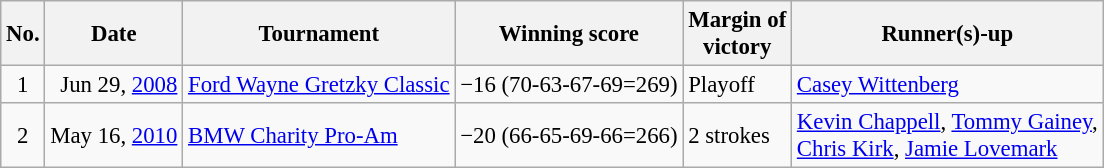<table class="wikitable" style="font-size:95%;">
<tr>
<th>No.</th>
<th>Date</th>
<th>Tournament</th>
<th>Winning score</th>
<th>Margin of<br>victory</th>
<th>Runner(s)-up</th>
</tr>
<tr>
<td align=center>1</td>
<td align=right>Jun 29, <a href='#'>2008</a></td>
<td><a href='#'>Ford Wayne Gretzky Classic</a></td>
<td>−16 (70-63-67-69=269)</td>
<td>Playoff</td>
<td> <a href='#'>Casey Wittenberg</a></td>
</tr>
<tr>
<td align=center>2</td>
<td align=right>May 16, <a href='#'>2010</a></td>
<td><a href='#'>BMW Charity Pro-Am</a></td>
<td>−20 (66-65-69-66=266)</td>
<td>2 strokes</td>
<td> <a href='#'>Kevin Chappell</a>,  <a href='#'>Tommy Gainey</a>,<br> <a href='#'>Chris Kirk</a>,  <a href='#'>Jamie Lovemark</a></td>
</tr>
</table>
